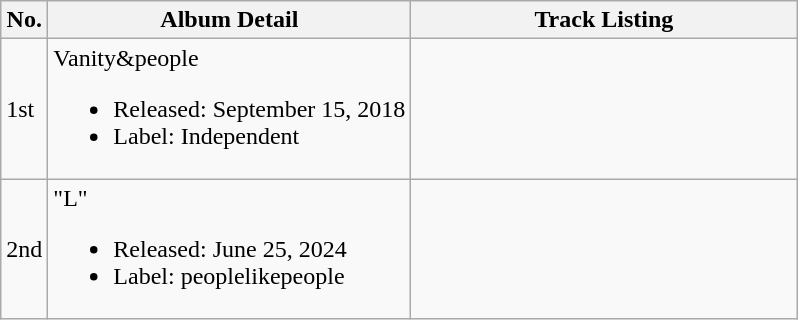<table class="wikitable">
<tr>
<th>No.</th>
<th align="left">Album Detail</th>
<th width="250px" align="left">Track Listing</th>
</tr>
<tr>
<td>1st</td>
<td align="left">Vanity&people<br><ul><li>Released: September 15, 2018</li><li>Label: Independent</li></ul></td>
<td style="font-size: 100%;"></td>
</tr>
<tr>
<td>2nd</td>
<td align="left">"L"<br><ul><li>Released: June 25, 2024</li><li>Label: peoplelikepeople</li></ul></td>
<td style="font-size: 100%;"></td>
</tr>
</table>
